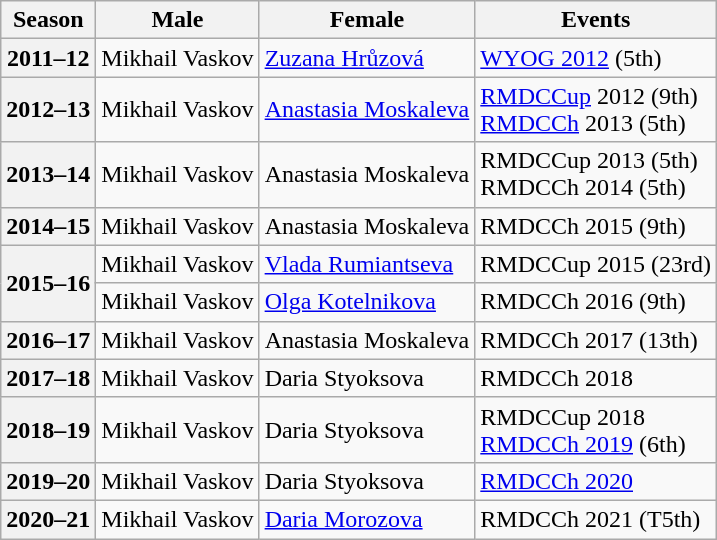<table class="wikitable">
<tr>
<th scope="col">Season</th>
<th scope="col">Male</th>
<th scope="col">Female</th>
<th scope="col">Events</th>
</tr>
<tr>
<th scope="row">2011–12</th>
<td>Mikhail Vaskov</td>
<td><a href='#'>Zuzana Hrůzová</a></td>
<td><a href='#'>WYOG 2012</a> (5th)</td>
</tr>
<tr>
<th scope="row">2012–13</th>
<td>Mikhail Vaskov</td>
<td><a href='#'>Anastasia Moskaleva</a></td>
<td><a href='#'>RMDCCup</a> 2012 (9th)<br><a href='#'>RMDCCh</a> 2013 (5th)</td>
</tr>
<tr>
<th scope="row">2013–14</th>
<td>Mikhail Vaskov</td>
<td>Anastasia Moskaleva</td>
<td>RMDCCup 2013 (5th)<br>RMDCCh 2014 (5th)</td>
</tr>
<tr>
<th scope="row">2014–15</th>
<td>Mikhail Vaskov</td>
<td>Anastasia Moskaleva</td>
<td>RMDCCh 2015 (9th)</td>
</tr>
<tr>
<th scope="row" rowspan=2>2015–16</th>
<td>Mikhail Vaskov</td>
<td><a href='#'>Vlada Rumiantseva</a></td>
<td>RMDCCup 2015 (23rd)</td>
</tr>
<tr>
<td>Mikhail Vaskov</td>
<td><a href='#'>Olga Kotelnikova</a></td>
<td>RMDCCh 2016 (9th)</td>
</tr>
<tr>
<th scope="row">2016–17</th>
<td>Mikhail Vaskov</td>
<td>Anastasia Moskaleva</td>
<td>RMDCCh 2017 (13th)</td>
</tr>
<tr>
<th scope="row">2017–18</th>
<td>Mikhail Vaskov</td>
<td>Daria Styoksova</td>
<td>RMDCCh 2018 </td>
</tr>
<tr>
<th scope="row">2018–19</th>
<td>Mikhail Vaskov</td>
<td>Daria Styoksova</td>
<td>RMDCCup 2018 <br><a href='#'>RMDCCh 2019</a> (6th)</td>
</tr>
<tr>
<th scope="row">2019–20</th>
<td>Mikhail Vaskov</td>
<td>Daria Styoksova</td>
<td><a href='#'>RMDCCh 2020</a> </td>
</tr>
<tr>
<th scope="row">2020–21</th>
<td>Mikhail Vaskov</td>
<td><a href='#'>Daria Morozova</a></td>
<td>RMDCCh 2021 (T5th)</td>
</tr>
</table>
